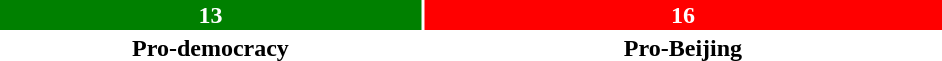<table style="width:50%; text-align:center;">
<tr style="color:white;">
<td style="background:green; width:44.83%;"><strong>13</strong></td>
<td style="background:red; width:55.17%;"><strong>16</strong></td>
</tr>
<tr>
<td><span><strong>Pro-democracy</strong></span></td>
<td><span><strong>Pro-Beijing</strong></span></td>
</tr>
</table>
